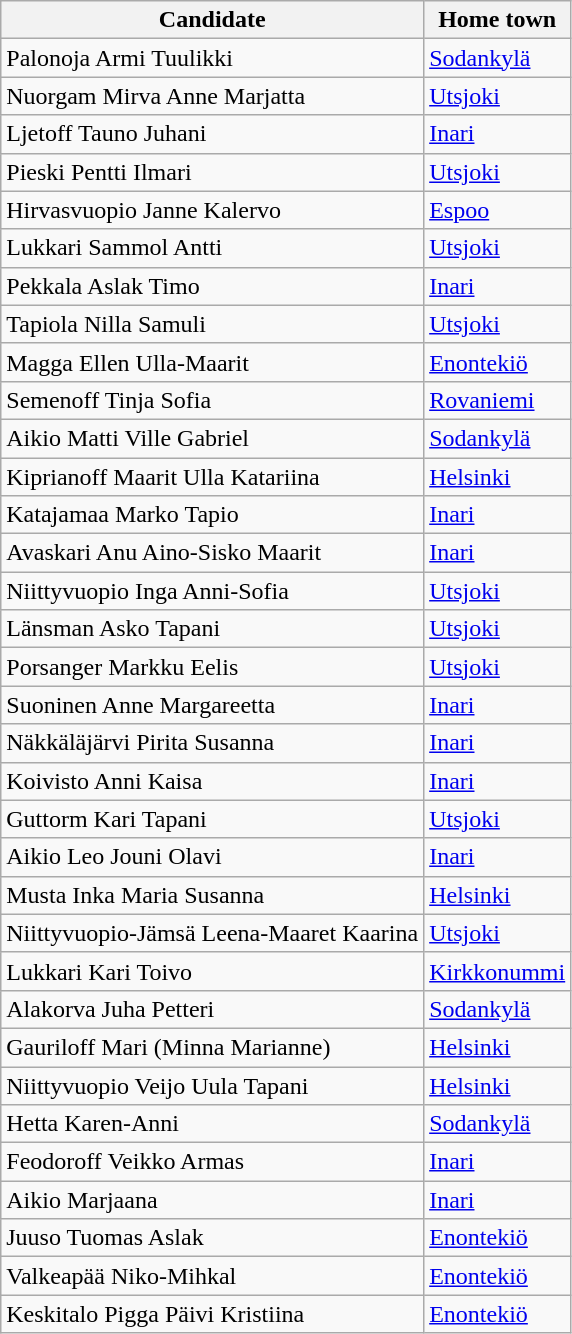<table class="wikitable sortable">
<tr>
<th>Candidate</th>
<th>Home town</th>
</tr>
<tr>
<td>Palonoja Armi Tuulikki</td>
<td><a href='#'>Sodankylä</a></td>
</tr>
<tr>
<td>Nuorgam Mirva Anne Marjatta</td>
<td><a href='#'>Utsjoki</a></td>
</tr>
<tr>
<td>Ljetoff Tauno Juhani</td>
<td><a href='#'>Inari</a></td>
</tr>
<tr>
<td>Pieski Pentti Ilmari</td>
<td><a href='#'>Utsjoki</a></td>
</tr>
<tr>
<td>Hirvasvuopio Janne Kalervo</td>
<td><a href='#'>Espoo</a></td>
</tr>
<tr>
<td>Lukkari Sammol Antti</td>
<td><a href='#'>Utsjoki</a></td>
</tr>
<tr>
<td>Pekkala Aslak Timo</td>
<td><a href='#'>Inari</a></td>
</tr>
<tr>
<td>Tapiola Nilla Samuli</td>
<td><a href='#'>Utsjoki</a></td>
</tr>
<tr>
<td>Magga Ellen Ulla-Maarit</td>
<td><a href='#'>Enontekiö</a></td>
</tr>
<tr>
<td>Semenoff Tinja Sofia</td>
<td><a href='#'>Rovaniemi</a></td>
</tr>
<tr>
<td>Aikio Matti Ville Gabriel</td>
<td><a href='#'>Sodankylä</a></td>
</tr>
<tr>
<td>Kiprianoff Maarit Ulla Katariina</td>
<td><a href='#'>Helsinki</a></td>
</tr>
<tr>
<td>Katajamaa Marko Tapio</td>
<td><a href='#'>Inari</a></td>
</tr>
<tr>
<td>Avaskari Anu Aino-Sisko Maarit</td>
<td><a href='#'>Inari</a></td>
</tr>
<tr>
<td>Niittyvuopio Inga Anni-Sofia</td>
<td><a href='#'>Utsjoki</a></td>
</tr>
<tr>
<td>Länsman Asko Tapani</td>
<td><a href='#'>Utsjoki</a></td>
</tr>
<tr>
<td>Porsanger Markku Eelis</td>
<td><a href='#'>Utsjoki</a></td>
</tr>
<tr>
<td>Suoninen Anne Margareetta</td>
<td><a href='#'>Inari</a></td>
</tr>
<tr>
<td>Näkkäläjärvi Pirita Susanna</td>
<td><a href='#'>Inari</a></td>
</tr>
<tr>
<td>Koivisto Anni Kaisa</td>
<td><a href='#'>Inari</a></td>
</tr>
<tr>
<td>Guttorm Kari Tapani</td>
<td><a href='#'>Utsjoki</a></td>
</tr>
<tr>
<td>Aikio Leo Jouni Olavi</td>
<td><a href='#'>Inari</a></td>
</tr>
<tr>
<td>Musta Inka Maria Susanna</td>
<td><a href='#'>Helsinki</a></td>
</tr>
<tr>
<td>Niittyvuopio-Jämsä Leena-Maaret Kaarina</td>
<td><a href='#'>Utsjoki</a></td>
</tr>
<tr>
<td>Lukkari Kari Toivo</td>
<td><a href='#'>Kirkkonummi</a></td>
</tr>
<tr>
<td>Alakorva Juha Petteri</td>
<td><a href='#'>Sodankylä</a></td>
</tr>
<tr>
<td>Gauriloff Mari (Minna Marianne)</td>
<td><a href='#'>Helsinki</a></td>
</tr>
<tr>
<td>Niittyvuopio Veijo Uula Tapani</td>
<td><a href='#'>Helsinki</a></td>
</tr>
<tr>
<td>Hetta Karen-Anni</td>
<td><a href='#'>Sodankylä</a></td>
</tr>
<tr>
<td>Feodoroff Veikko Armas</td>
<td><a href='#'>Inari</a></td>
</tr>
<tr>
<td>Aikio Marjaana</td>
<td><a href='#'>Inari</a></td>
</tr>
<tr>
<td>Juuso Tuomas Aslak</td>
<td><a href='#'>Enontekiö</a></td>
</tr>
<tr>
<td>Valkeapää Niko-Mihkal</td>
<td><a href='#'>Enontekiö</a></td>
</tr>
<tr>
<td>Keskitalo Pigga Päivi Kristiina</td>
<td><a href='#'>Enontekiö</a></td>
</tr>
</table>
